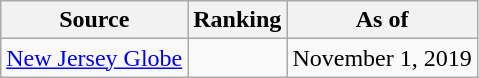<table class="wikitable" style="text-align:center">
<tr>
<th>Source</th>
<th>Ranking</th>
<th>As of</th>
</tr>
<tr>
<td align=left><a href='#'>New Jersey Globe</a></td>
<td></td>
<td>November 1, 2019</td>
</tr>
</table>
